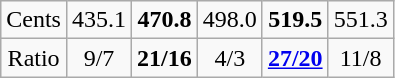<table class="wikitable" style="text-align:center;">
<tr>
<td>Cents</td>
<td>435.1</td>
<td><strong>470.8</strong></td>
<td>498.0</td>
<td><strong>519.5</strong></td>
<td>551.3</td>
</tr>
<tr>
<td>Ratio</td>
<td>9/7</td>
<td><strong>21/16</strong></td>
<td>4/3</td>
<td><strong><a href='#'>27/20</a></strong></td>
<td>11/8</td>
</tr>
</table>
